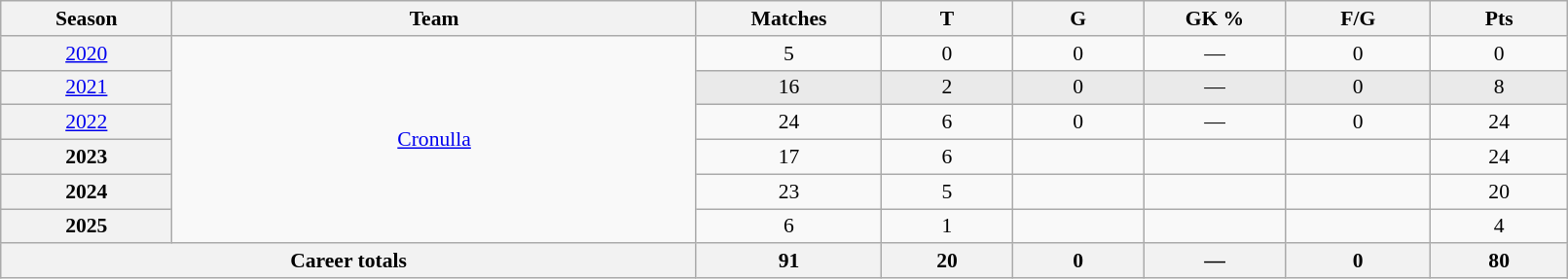<table class="wikitable sortable"  style="font-size:90%; text-align:center; width:85%;">
<tr>
<th width=2%>Season</th>
<th width=8%>Team</th>
<th width=2%>Matches</th>
<th width=2%>T</th>
<th width=2%>G</th>
<th width=2%>GK %</th>
<th width=2%>F/G</th>
<th width=2%>Pts</th>
</tr>
<tr>
<th scope="row" style="text-align:center; font-weight:normal"><a href='#'>2020</a></th>
<td rowspan="6" style="text-align:center;"> <a href='#'>Cronulla</a></td>
<td>5</td>
<td>0</td>
<td>0</td>
<td>—</td>
<td>0</td>
<td>0</td>
</tr>
<tr style="background:#eaeaea;">
<th scope="row" style="text-align:center; font-weight:normal"><a href='#'>2021</a></th>
<td>16</td>
<td>2</td>
<td>0</td>
<td>—</td>
<td>0</td>
<td>8</td>
</tr>
<tr>
<th scope="row" style="text-align:center; font-weight:normal"><a href='#'>2022</a></th>
<td>24</td>
<td>6</td>
<td>0</td>
<td>—</td>
<td>0</td>
<td>24</td>
</tr>
<tr>
<th>2023</th>
<td>17</td>
<td>6</td>
<td></td>
<td></td>
<td></td>
<td>24</td>
</tr>
<tr>
<th>2024</th>
<td>23</td>
<td>5</td>
<td></td>
<td></td>
<td></td>
<td>20</td>
</tr>
<tr>
<th>2025</th>
<td>6</td>
<td>1</td>
<td></td>
<td></td>
<td></td>
<td>4</td>
</tr>
<tr class="sortbottom">
<th colspan="2">Career totals</th>
<th>91</th>
<th>20</th>
<th>0</th>
<th>—</th>
<th>0</th>
<th>80</th>
</tr>
</table>
